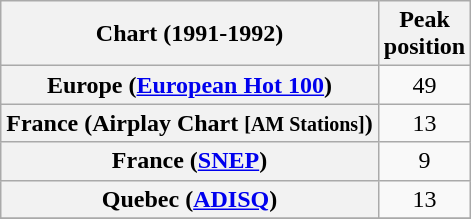<table class="wikitable sortable plainrowheaders">
<tr>
<th>Chart (1991-1992)</th>
<th>Peak<br>position</th>
</tr>
<tr>
<th scope="row">Europe (<a href='#'>European Hot 100</a>)</th>
<td align="center">49</td>
</tr>
<tr>
<th scope="row">France (Airplay Chart <small>[AM Stations]</small>)</th>
<td align="center">13</td>
</tr>
<tr>
<th scope="row">France (<a href='#'>SNEP</a>)</th>
<td align="center">9</td>
</tr>
<tr>
<th scope="row">Quebec (<a href='#'>ADISQ</a>)</th>
<td align="center">13</td>
</tr>
<tr>
</tr>
</table>
